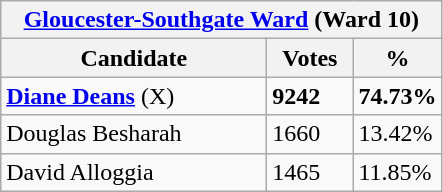<table class="wikitable">
<tr>
<th colspan="3"><a href='#'>Gloucester-Southgate Ward</a> (Ward 10)</th>
</tr>
<tr>
<th style="width: 170px">Candidate</th>
<th style="width: 50px">Votes</th>
<th style="width: 40px">%</th>
</tr>
<tr>
<td><strong><a href='#'>Diane Deans</a></strong> (X)</td>
<td><strong>9242</strong></td>
<td><strong>74.73%</strong></td>
</tr>
<tr>
<td>Douglas Besharah</td>
<td>1660</td>
<td>13.42%</td>
</tr>
<tr>
<td>David Alloggia</td>
<td>1465</td>
<td>11.85%</td>
</tr>
</table>
